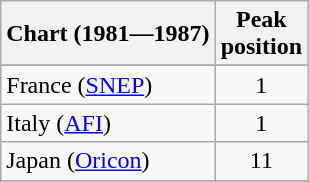<table class="wikitable sortable">
<tr>
<th>Chart (1981—1987)</th>
<th>Peak<br>position</th>
</tr>
<tr>
</tr>
<tr>
</tr>
<tr>
<td align="left">France (<a href='#'>SNEP</a>)</td>
<td style="text-align:center;">1</td>
</tr>
<tr>
<td align="left">Italy (<a href='#'>AFI</a>)</td>
<td style="text-align:center;">1</td>
</tr>
<tr>
<td align="left">Japan (<a href='#'>Oricon</a>)</td>
<td style="text-align:center;">11</td>
</tr>
<tr>
</tr>
<tr>
</tr>
</table>
